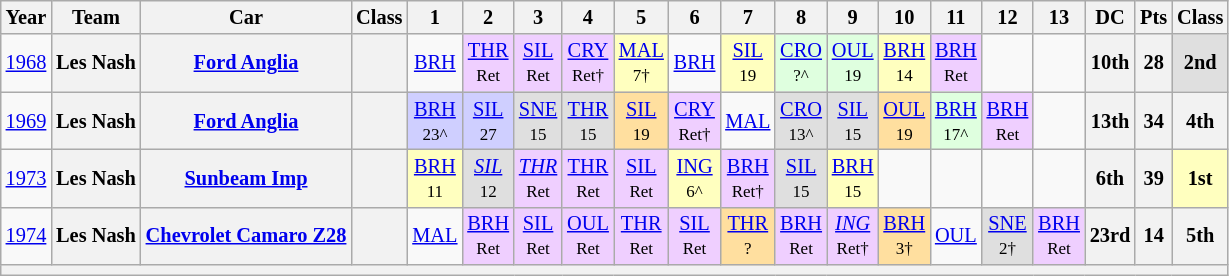<table class="wikitable" style="text-align:center; font-size:85%">
<tr>
<th>Year</th>
<th>Team</th>
<th>Car</th>
<th>Class</th>
<th>1</th>
<th>2</th>
<th>3</th>
<th>4</th>
<th>5</th>
<th>6</th>
<th>7</th>
<th>8</th>
<th>9</th>
<th>10</th>
<th>11</th>
<th>12</th>
<th>13</th>
<th>DC</th>
<th>Pts</th>
<th>Class</th>
</tr>
<tr>
<td><a href='#'>1968</a></td>
<th>Les Nash</th>
<th><a href='#'>Ford Anglia</a></th>
<th><span></span></th>
<td><a href='#'>BRH</a></td>
<td style="background:#EFCFFF;"><a href='#'>THR</a><br><small>Ret</small></td>
<td style="background:#EFCFFF;"><a href='#'>SIL</a><br><small>Ret</small></td>
<td style="background:#EFCFFF;"><a href='#'>CRY</a><br><small>Ret†</small></td>
<td style="background:#FFFFBF;"><a href='#'>MAL</a><br><small>7†</small></td>
<td><a href='#'>BRH</a></td>
<td style="background:#FFFFBF;"><a href='#'>SIL</a><br><small>19</small></td>
<td style="background:#DFFFDF;"><a href='#'>CRO</a><br><small>?^</small></td>
<td style="background:#DFFFDF;"><a href='#'>OUL</a><br><small>19</small></td>
<td style="background:#FFFFBF;"><a href='#'>BRH</a><br><small>14</small></td>
<td style="background:#EFCFFF;"><a href='#'>BRH</a><br><small>Ret</small></td>
<td></td>
<td></td>
<th>10th</th>
<th>28</th>
<td style="background:#DFDFDF;"><strong>2nd</strong></td>
</tr>
<tr>
<td><a href='#'>1969</a></td>
<th>Les Nash</th>
<th><a href='#'>Ford Anglia</a></th>
<th><span></span></th>
<td style="background:#CFCFFF;"><a href='#'>BRH</a><br><small>23^</small></td>
<td style="background:#CFCFFF;"><a href='#'>SIL</a><br><small>27</small></td>
<td style="background:#DFDFDF;"><a href='#'>SNE</a><br><small>15</small></td>
<td style="background:#DFDFDF;"><a href='#'>THR</a><br><small>15</small></td>
<td style="background:#FFDF9F;"><a href='#'>SIL</a><br><small>19</small></td>
<td style="background:#EFCFFF;"><a href='#'>CRY</a><br><small>Ret†</small></td>
<td><a href='#'>MAL</a></td>
<td style="background:#DFDFDF;"><a href='#'>CRO</a><br><small>13^</small></td>
<td style="background:#DFDFDF;"><a href='#'>SIL</a><br><small>15</small></td>
<td style="background:#FFDF9F;"><a href='#'>OUL</a><br><small>19</small></td>
<td style="background:#DFFFDF;"><a href='#'>BRH</a><br><small>17^</small></td>
<td style="background:#EFCFFF;"><a href='#'>BRH</a><br><small>Ret</small></td>
<td></td>
<th>13th</th>
<th>34</th>
<th>4th</th>
</tr>
<tr>
<td><a href='#'>1973</a></td>
<th>Les Nash</th>
<th><a href='#'>Sunbeam Imp</a></th>
<th><span></span></th>
<td style="background:#FFFFBF;"><a href='#'>BRH</a><br><small>11</small></td>
<td style="background:#DFDFDF;"><em><a href='#'>SIL</a></em><br><small>12</small></td>
<td style="background:#EFCFFF;"><em><a href='#'>THR</a></em><br><small>Ret</small></td>
<td style="background:#EFCFFF;"><a href='#'>THR</a><br><small>Ret</small></td>
<td style="background:#EFCFFF;"><a href='#'>SIL</a><br><small>Ret</small></td>
<td style="background:#FFFFBF;"><a href='#'>ING</a><br><small>6^</small></td>
<td style="background:#EFCFFF;"><a href='#'>BRH</a><br><small>Ret†</small></td>
<td style="background:#DFDFDF;"><a href='#'>SIL</a><br><small>15</small></td>
<td style="background:#FFFFBF;"><a href='#'>BRH</a><br><small>15</small></td>
<td></td>
<td></td>
<td></td>
<td></td>
<th>6th</th>
<th>39</th>
<td style="background:#FFFFBF;"><strong>1st</strong></td>
</tr>
<tr>
<td><a href='#'>1974</a></td>
<th>Les Nash</th>
<th><a href='#'>Chevrolet Camaro Z28</a></th>
<th><span></span></th>
<td><a href='#'>MAL</a></td>
<td style="background:#EFCFFF;"><a href='#'>BRH</a><br><small>Ret</small></td>
<td style="background:#EFCFFF;"><a href='#'>SIL</a><br><small>Ret</small></td>
<td style="background:#EFCFFF;"><a href='#'>OUL</a><br><small>Ret</small></td>
<td style="background:#EFCFFF;"><a href='#'>THR</a><br><small>Ret</small></td>
<td style="background:#EFCFFF;"><a href='#'>SIL</a><br><small>Ret</small></td>
<td style="background:#FFDF9F;"><a href='#'>THR</a><br><small>?</small></td>
<td style="background:#EFCFFF;"><a href='#'>BRH</a><br><small>Ret</small></td>
<td style="background:#EFCFFF;"><em><a href='#'>ING</a></em><br><small>Ret†</small></td>
<td style="background:#FFDF9F;"><a href='#'>BRH</a><br><small>3†</small></td>
<td><a href='#'>OUL</a></td>
<td style="background:#DFDFDF;"><a href='#'>SNE</a><br><small>2†</small></td>
<td style="background:#EFCFFF;"><a href='#'>BRH</a><br><small>Ret</small></td>
<th>23rd</th>
<th>14</th>
<th>5th</th>
</tr>
<tr>
<th colspan="20"></th>
</tr>
</table>
